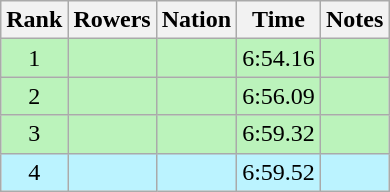<table class="wikitable sortable" style=text-align:center>
<tr>
<th>Rank</th>
<th>Rowers</th>
<th>Nation</th>
<th>Time</th>
<th>Notes</th>
</tr>
<tr bgcolor=bbf3bb>
<td>1</td>
<td align=left></td>
<td align=left></td>
<td>6:54.16</td>
<td></td>
</tr>
<tr bgcolor=bbf3bb>
<td>2</td>
<td align=left></td>
<td align=left></td>
<td>6:56.09</td>
<td></td>
</tr>
<tr bgcolor=bbf3bb>
<td>3</td>
<td align=left></td>
<td align=left></td>
<td>6:59.32</td>
<td></td>
</tr>
<tr bgcolor=bbf3ff>
<td>4</td>
<td align=left></td>
<td align=left></td>
<td>6:59.52</td>
<td></td>
</tr>
</table>
